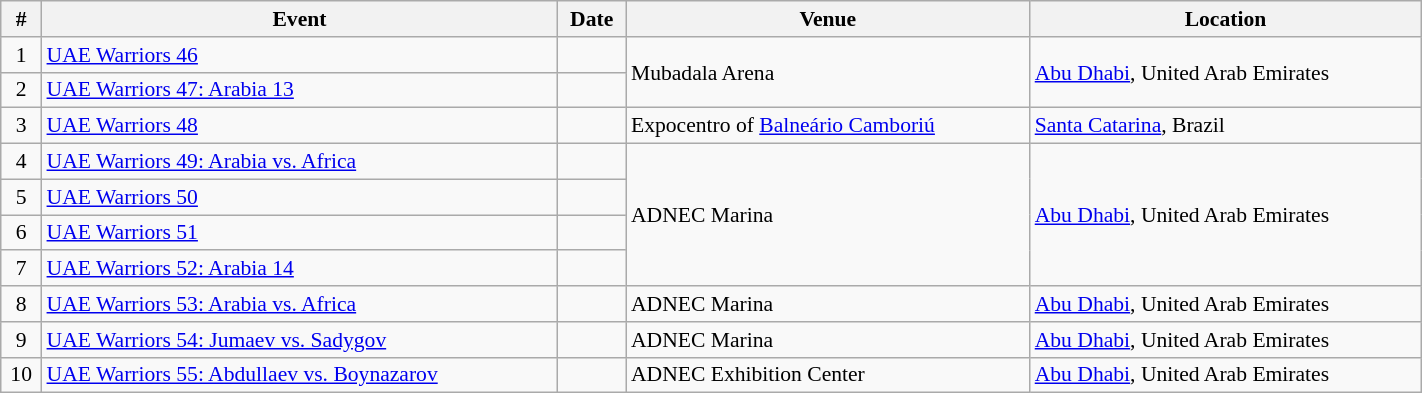<table class="wikitable" style="width:75%; font-size:90%;">
<tr>
<th scope="col">#</th>
<th scope="col">Event</th>
<th scope="col">Date</th>
<th scope="col">Venue</th>
<th scope="col">Location</th>
</tr>
<tr>
<td align=center>1</td>
<td><a href='#'>UAE Warriors 46</a></td>
<td></td>
<td rowspan=2>Mubadala Arena</td>
<td rowspan=2><a href='#'>Abu Dhabi</a>, United Arab Emirates</td>
</tr>
<tr>
<td align=center>2</td>
<td><a href='#'>UAE Warriors 47: Arabia 13</a></td>
<td></td>
</tr>
<tr>
<td align=center>3</td>
<td><a href='#'>UAE Warriors 48</a></td>
<td></td>
<td>Expocentro of <a href='#'>Balneário Camboriú</a></td>
<td><a href='#'>Santa Catarina</a>, Brazil</td>
</tr>
<tr>
<td align=center>4</td>
<td><a href='#'>UAE Warriors 49: Arabia vs. Africa</a></td>
<td></td>
<td rowspan=4>ADNEC Marina</td>
<td rowspan=4><a href='#'>Abu Dhabi</a>, United Arab Emirates</td>
</tr>
<tr>
<td align=center>5</td>
<td><a href='#'>UAE Warriors 50</a></td>
<td></td>
</tr>
<tr>
<td align=center>6</td>
<td><a href='#'>UAE Warriors 51</a></td>
<td></td>
</tr>
<tr>
<td align=center>7</td>
<td><a href='#'>UAE Warriors 52: Arabia 14</a></td>
<td></td>
</tr>
<tr>
<td align=center>8</td>
<td><a href='#'>UAE Warriors 53: Arabia vs. Africa</a></td>
<td></td>
<td>ADNEC Marina</td>
<td><a href='#'>Abu Dhabi</a>, United Arab Emirates</td>
</tr>
<tr>
<td align=center>9</td>
<td><a href='#'>UAE Warriors 54: Jumaev vs. Sadygov</a></td>
<td></td>
<td>ADNEC Marina</td>
<td><a href='#'>Abu Dhabi</a>, United Arab Emirates</td>
</tr>
<tr>
<td align=center>10</td>
<td><a href='#'>UAE Warriors 55: Abdullaev vs. Boynazarov</a></td>
<td></td>
<td>ADNEC Exhibition Center</td>
<td><a href='#'>Abu Dhabi</a>, United Arab Emirates</td>
</tr>
</table>
